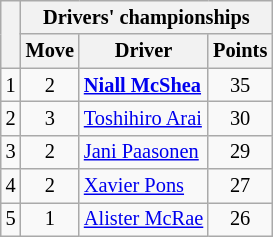<table class="wikitable" style="font-size:85%;">
<tr>
<th rowspan="2"></th>
<th colspan="3" nowrap>Drivers' championships</th>
</tr>
<tr>
<th>Move</th>
<th>Driver</th>
<th>Points</th>
</tr>
<tr>
<td align="center">1</td>
<td align="center"> 2</td>
<td> <strong><a href='#'>Niall McShea</a></strong></td>
<td align="center">35</td>
</tr>
<tr>
<td align="center">2</td>
<td align="center"> 3</td>
<td> <a href='#'>Toshihiro Arai</a></td>
<td align="center">30</td>
</tr>
<tr>
<td align="center">3</td>
<td align="center"> 2</td>
<td> <a href='#'>Jani Paasonen</a></td>
<td align="center">29</td>
</tr>
<tr>
<td align="center">4</td>
<td align="center"> 2</td>
<td> <a href='#'>Xavier Pons</a></td>
<td align="center">27</td>
</tr>
<tr>
<td align="center">5</td>
<td align="center"> 1</td>
<td> <a href='#'>Alister McRae</a></td>
<td align="center">26</td>
</tr>
</table>
